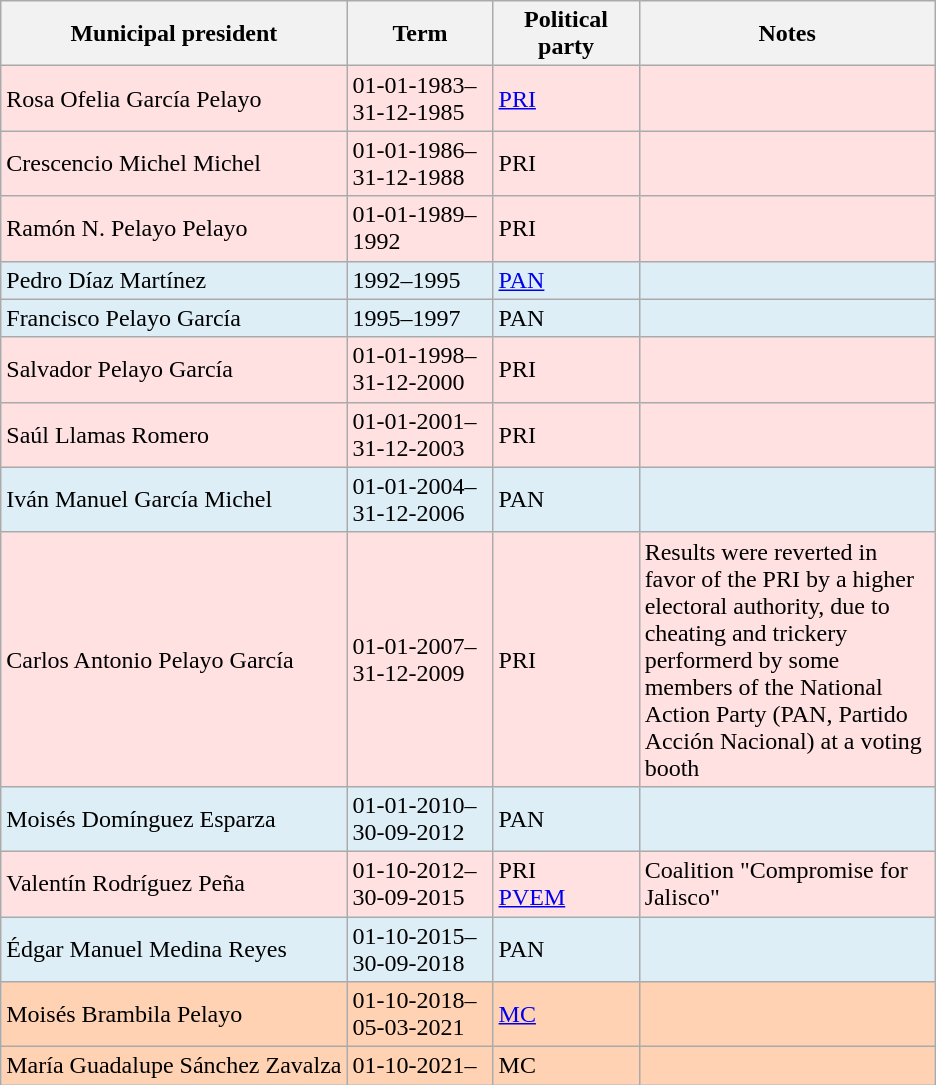<table class="wikitable">
<tr>
<th>Municipal president</th>
<th width=90px>Term</th>
<th width=90x>Political party</th>
<th width=190px>Notes</th>
</tr>
<tr style="background:#ffe1e1">
<td>Rosa Ofelia García Pelayo</td>
<td>01-01-1983–31-12-1985</td>
<td><a href='#'>PRI</a> </td>
<td></td>
</tr>
<tr style="background:#ffe1e1">
<td>Crescencio Michel Michel</td>
<td>01-01-1986–31-12-1988</td>
<td>PRI </td>
<td></td>
</tr>
<tr style="background:#ffe1e1">
<td>Ramón N. Pelayo Pelayo</td>
<td>01-01-1989–1992</td>
<td>PRI </td>
<td></td>
</tr>
<tr style="background:#ddeef6">
<td>Pedro Díaz Martínez</td>
<td>1992–1995</td>
<td><a href='#'>PAN</a> </td>
<td></td>
</tr>
<tr style="background:#ddeef6">
<td>Francisco Pelayo García</td>
<td>1995–1997</td>
<td>PAN </td>
<td></td>
</tr>
<tr style="background:#ffe1e1">
<td>Salvador Pelayo García</td>
<td>01-01-1998–31-12-2000</td>
<td>PRI </td>
<td></td>
</tr>
<tr style="background:#ffe1e1">
<td>Saúl Llamas Romero</td>
<td>01-01-2001–31-12-2003</td>
<td>PRI </td>
<td></td>
</tr>
<tr style="background:#ddeef6">
<td>Iván Manuel García Michel</td>
<td>01-01-2004–31-12-2006</td>
<td>PAN </td>
<td></td>
</tr>
<tr style="background:#ffe1e1">
<td>Carlos Antonio Pelayo García</td>
<td>01-01-2007–31-12-2009</td>
<td>PRI </td>
<td>Results were reverted in favor of the PRI by a higher electoral authority, due to cheating and trickery performerd by some members of the National Action Party (PAN, Partido Acción Nacional) at a voting booth</td>
</tr>
<tr style="background:#ddeef6">
<td>Moisés Domínguez Esparza</td>
<td>01-01-2010–30-09-2012</td>
<td>PAN </td>
<td></td>
</tr>
<tr style="background:#ffe1e1">
<td>Valentín Rodríguez Peña</td>
<td>01-10-2012–30-09-2015</td>
<td>PRI <br> <a href='#'>PVEM</a> </td>
<td>Coalition "Compromise for Jalisco"</td>
</tr>
<tr style="background:#ddeef6">
<td>Édgar Manuel Medina Reyes</td>
<td>01-10-2015–30-09-2018</td>
<td>PAN </td>
<td></td>
</tr>
<tr style="background:#ffd2b3">
<td>Moisés Brambila Pelayo</td>
<td>01-10-2018–05-03-2021</td>
<td><a href='#'>MC</a> </td>
<td></td>
</tr>
<tr style="background:#ffd2b3">
<td>María Guadalupe Sánchez Zavalza</td>
<td>01-10-2021–</td>
<td>MC </td>
<td></td>
</tr>
</table>
